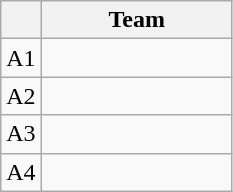<table class="wikitable">
<tr>
<th></th>
<th width=120>Team</th>
</tr>
<tr>
<td align=center>A1</td>
<td></td>
</tr>
<tr>
<td align=center>A2</td>
<td></td>
</tr>
<tr>
<td align=center>A3</td>
<td></td>
</tr>
<tr>
<td align=center>A4</td>
<td></td>
</tr>
</table>
